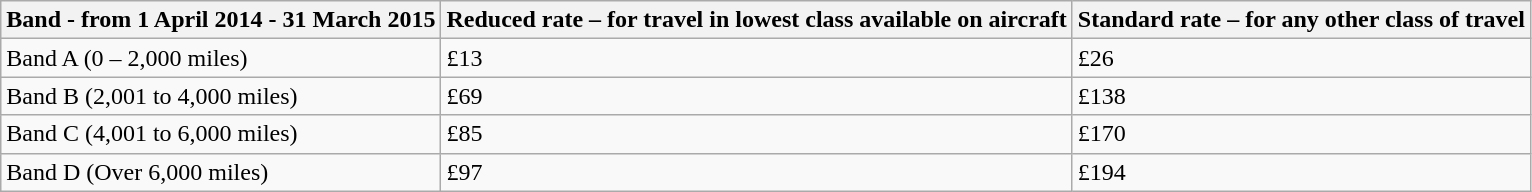<table class="wikitable" style="text-align:left">
<tr>
<th>Band - from 1 April 2014 - 31 March 2015</th>
<th>Reduced rate – for travel in lowest class available on aircraft</th>
<th>Standard rate – for any other class of travel</th>
</tr>
<tr>
<td>Band A (0 – 2,000 miles)</td>
<td>£13</td>
<td>£26</td>
</tr>
<tr>
<td>Band B (2,001 to 4,000 miles)</td>
<td>£69</td>
<td>£138</td>
</tr>
<tr>
<td>Band C (4,001 to 6,000 miles)</td>
<td>£85</td>
<td>£170</td>
</tr>
<tr>
<td>Band D (Over 6,000 miles)</td>
<td>£97</td>
<td>£194</td>
</tr>
</table>
